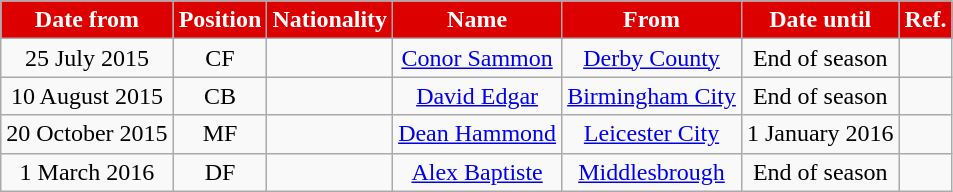<table class="wikitable" style="text-align:center;">
<tr>
<th style="background:#DD0000; color:white;">Date from</th>
<th style="background:#DD0000; color:white;">Position</th>
<th style="background:#DD0000; color:white;">Nationality</th>
<th style="background:#DD0000; color:white;">Name</th>
<th style="background:#DD0000; color:white;">From</th>
<th style="background:#DD0000; color:white;">Date until</th>
<th style="background:#DD0000; color:white;">Ref.</th>
</tr>
<tr>
<td>25 July 2015</td>
<td>CF</td>
<td></td>
<td><a href='#'>Conor Sammon</a></td>
<td><a href='#'>Derby County</a></td>
<td>End of season</td>
<td></td>
</tr>
<tr>
<td>10 August 2015</td>
<td>CB</td>
<td></td>
<td><a href='#'>David Edgar</a></td>
<td><a href='#'>Birmingham City</a></td>
<td>End of season</td>
<td></td>
</tr>
<tr>
<td>20 October 2015</td>
<td>MF</td>
<td></td>
<td><a href='#'>Dean Hammond</a></td>
<td><a href='#'>Leicester City</a></td>
<td>1 January 2016</td>
<td></td>
</tr>
<tr>
<td>1 March 2016</td>
<td>DF</td>
<td></td>
<td><a href='#'>Alex Baptiste</a></td>
<td><a href='#'>Middlesbrough</a></td>
<td>End of season</td>
<td></td>
</tr>
</table>
